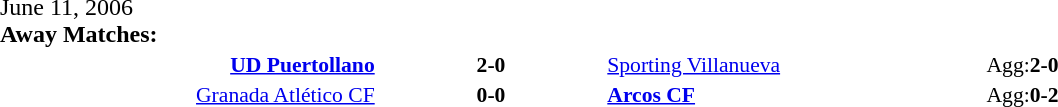<table width=100% cellspacing=1>
<tr>
<th width=20%></th>
<th width=12%></th>
<th width=20%></th>
<th></th>
</tr>
<tr>
<td>June 11, 2006<br><strong>Away Matches:</strong></td>
</tr>
<tr style=font-size:90%>
<td align=right><strong><a href='#'>UD Puertollano</a></strong></td>
<td align=center><strong>2-0</strong></td>
<td><a href='#'>Sporting Villanueva</a></td>
<td>Agg:<strong>2-0</strong></td>
</tr>
<tr style=font-size:90%>
<td align=right><a href='#'>Granada Atlético CF</a></td>
<td align=center><strong>0-0</strong></td>
<td><strong><a href='#'>Arcos CF</a></strong></td>
<td>Agg:<strong>0-2</strong></td>
</tr>
</table>
